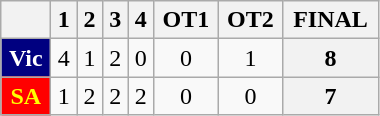<table class=wikitable style="width:20%;15%;15%;15%;15%;20%">
<tr>
<th></th>
<th>1</th>
<th>2</th>
<th>3</th>
<th>4</th>
<th>OT1</th>
<th>OT2</th>
<th>FINAL</th>
</tr>
<tr>
<th style="background:navy; color:white">Vic</th>
<td align=center>4</td>
<td align=center>1</td>
<td align=center>2</td>
<td align=center>0</td>
<td align=center>0</td>
<td align=center>1</td>
<th>8</th>
</tr>
<tr>
<th style="background:red; color:yellow">SA</th>
<td align=center>1</td>
<td align=center>2</td>
<td align=center>2</td>
<td align=center>2</td>
<td align=center>0</td>
<td align=center>0</td>
<th>7</th>
</tr>
</table>
